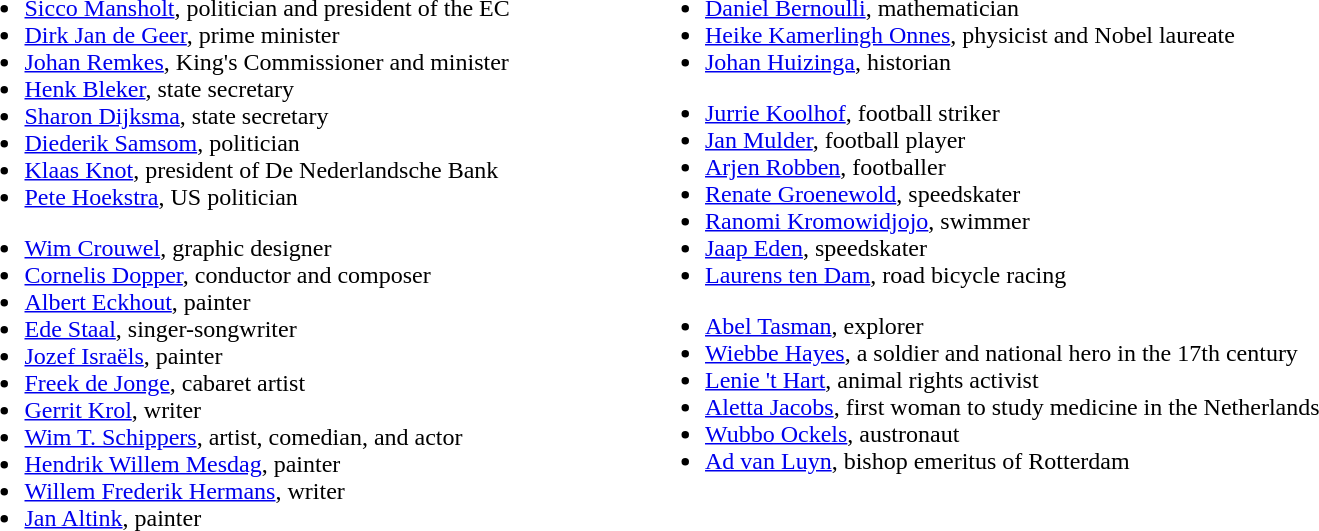<table>
<tr>
<td style="width:50%;vertical-align:top"><br><ul><li><a href='#'>Sicco Mansholt</a>, politician and president of the EC</li><li><a href='#'>Dirk Jan de Geer</a>, prime minister</li><li><a href='#'>Johan Remkes</a>, King's Commissioner and minister</li><li><a href='#'>Henk Bleker</a>, state secretary</li><li><a href='#'>Sharon Dijksma</a>, state secretary</li><li><a href='#'>Diederik Samsom</a>, politician</li><li><a href='#'>Klaas Knot</a>, president of De Nederlandsche Bank</li><li><a href='#'>Pete Hoekstra</a>, US politician</li></ul><ul><li><a href='#'>Wim Crouwel</a>, graphic designer</li><li><a href='#'>Cornelis Dopper</a>, conductor and composer</li><li><a href='#'>Albert Eckhout</a>, painter</li><li><a href='#'>Ede Staal</a>, singer-songwriter</li><li><a href='#'>Jozef Israëls</a>, painter</li><li><a href='#'>Freek de Jonge</a>, cabaret artist</li><li><a href='#'>Gerrit Krol</a>, writer</li><li><a href='#'>Wim T. Schippers</a>, artist, comedian, and actor</li><li><a href='#'>Hendrik Willem Mesdag</a>, painter</li><li><a href='#'>Willem Frederik Hermans</a>, writer</li><li><a href='#'>Jan Altink</a>, painter</li></ul></td>
<td style="width:50%;vertical-align:top"><br><ul><li><a href='#'>Daniel Bernoulli</a>, mathematician</li><li><a href='#'>Heike Kamerlingh Onnes</a>, physicist and Nobel laureate</li><li><a href='#'>Johan Huizinga</a>, historian</li></ul><ul><li><a href='#'>Jurrie Koolhof</a>, football striker</li><li><a href='#'>Jan Mulder</a>, football player</li><li><a href='#'>Arjen Robben</a>, footballer</li><li><a href='#'>Renate Groenewold</a>, speedskater</li><li><a href='#'>Ranomi Kromowidjojo</a>, swimmer</li><li><a href='#'>Jaap Eden</a>, speedskater</li><li><a href='#'>Laurens ten Dam</a>, road bicycle racing</li></ul><ul><li><a href='#'>Abel Tasman</a>, explorer</li><li><a href='#'>Wiebbe Hayes</a>, a soldier and national hero in the 17th century</li><li><a href='#'>Lenie 't Hart</a>, animal rights activist</li><li><a href='#'>Aletta Jacobs</a>, first woman to study medicine in the Netherlands</li><li><a href='#'>Wubbo Ockels</a>, austronaut</li><li><a href='#'>Ad van Luyn</a>, bishop emeritus of Rotterdam</li></ul></td>
</tr>
</table>
